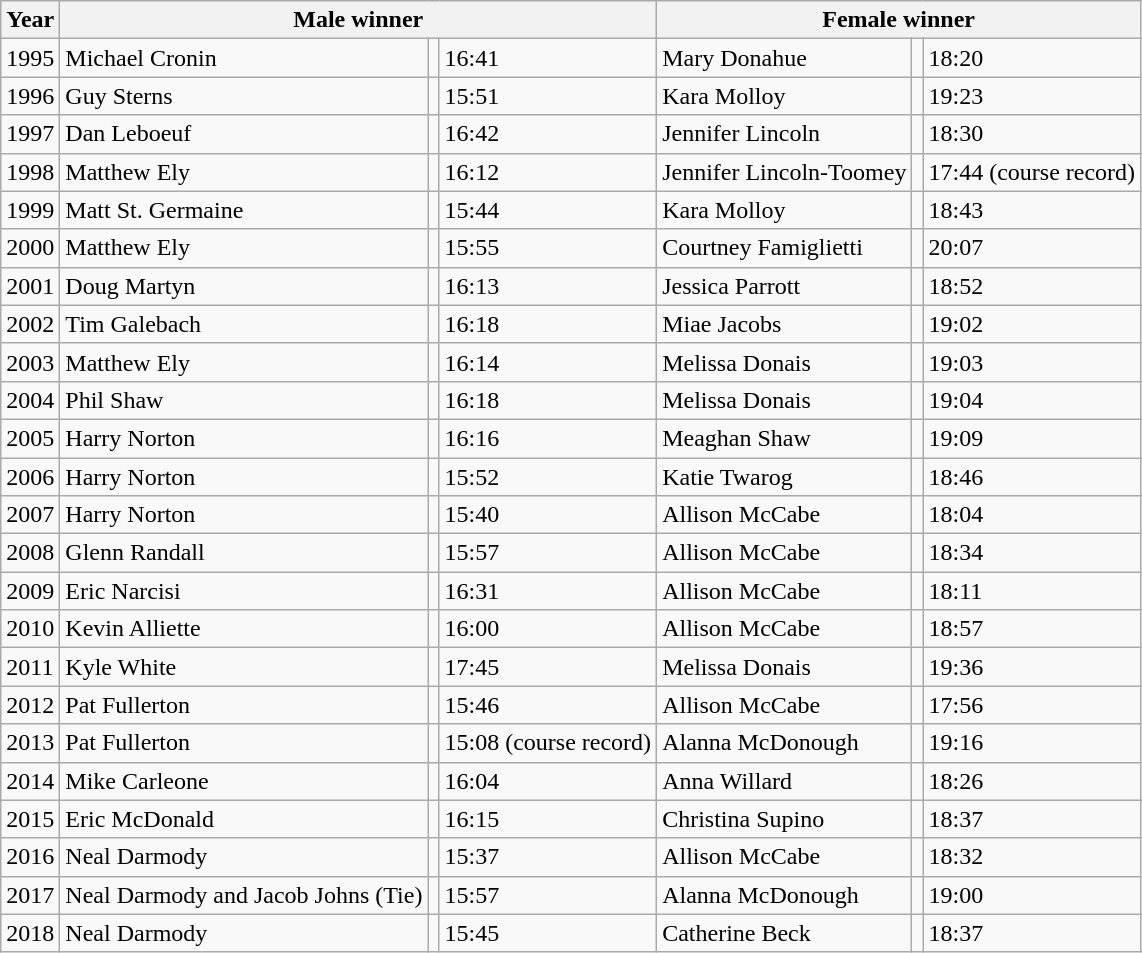<table class="wikitable">
<tr>
<th>Year</th>
<th colspan=3>Male winner</th>
<th colspan=3>Female winner</th>
</tr>
<tr>
<td>1995</td>
<td>Michael Cronin</td>
<td></td>
<td>16:41</td>
<td>Mary Donahue</td>
<td></td>
<td>18:20</td>
</tr>
<tr>
<td>1996</td>
<td>Guy Sterns</td>
<td></td>
<td>15:51</td>
<td>Kara Molloy</td>
<td></td>
<td>19:23</td>
</tr>
<tr>
<td>1997</td>
<td>Dan Leboeuf</td>
<td></td>
<td>16:42</td>
<td>Jennifer Lincoln</td>
<td></td>
<td>18:30</td>
</tr>
<tr>
<td>1998</td>
<td>Matthew Ely</td>
<td></td>
<td>16:12</td>
<td>Jennifer Lincoln-Toomey</td>
<td></td>
<td>17:44 (course record)</td>
</tr>
<tr>
<td>1999</td>
<td>Matt St. Germaine</td>
<td></td>
<td>15:44</td>
<td>Kara Molloy</td>
<td></td>
<td>18:43</td>
</tr>
<tr>
<td>2000</td>
<td>Matthew Ely</td>
<td></td>
<td>15:55</td>
<td>Courtney Famiglietti</td>
<td></td>
<td>20:07</td>
</tr>
<tr>
<td>2001</td>
<td>Doug Martyn</td>
<td></td>
<td>16:13</td>
<td>Jessica Parrott</td>
<td></td>
<td>18:52</td>
</tr>
<tr>
<td>2002</td>
<td>Tim Galebach</td>
<td></td>
<td>16:18</td>
<td>Miae Jacobs</td>
<td></td>
<td>19:02</td>
</tr>
<tr>
<td>2003</td>
<td>Matthew Ely</td>
<td></td>
<td>16:14</td>
<td>Melissa Donais</td>
<td></td>
<td>19:03</td>
</tr>
<tr>
<td>2004</td>
<td>Phil Shaw</td>
<td></td>
<td>16:18</td>
<td>Melissa Donais</td>
<td></td>
<td>19:04</td>
</tr>
<tr>
<td>2005</td>
<td>Harry Norton</td>
<td></td>
<td>16:16</td>
<td>Meaghan Shaw</td>
<td></td>
<td>19:09</td>
</tr>
<tr>
<td>2006</td>
<td>Harry Norton</td>
<td></td>
<td>15:52</td>
<td>Katie Twarog</td>
<td></td>
<td>18:46</td>
</tr>
<tr>
<td>2007</td>
<td>Harry Norton</td>
<td></td>
<td>15:40</td>
<td>Allison McCabe</td>
<td></td>
<td>18:04</td>
</tr>
<tr>
<td>2008</td>
<td>Glenn Randall</td>
<td></td>
<td>15:57</td>
<td>Allison McCabe</td>
<td></td>
<td>18:34</td>
</tr>
<tr>
<td>2009</td>
<td>Eric Narcisi</td>
<td></td>
<td>16:31</td>
<td>Allison McCabe</td>
<td></td>
<td>18:11</td>
</tr>
<tr>
<td>2010</td>
<td>Kevin Alliette</td>
<td></td>
<td>16:00</td>
<td>Allison McCabe</td>
<td></td>
<td>18:57</td>
</tr>
<tr>
<td>2011</td>
<td>Kyle White</td>
<td></td>
<td>17:45</td>
<td>Melissa Donais</td>
<td></td>
<td>19:36</td>
</tr>
<tr>
<td>2012</td>
<td>Pat Fullerton</td>
<td></td>
<td>15:46</td>
<td>Allison McCabe</td>
<td></td>
<td>17:56</td>
</tr>
<tr>
<td>2013</td>
<td>Pat Fullerton</td>
<td></td>
<td>15:08 (course record)</td>
<td>Alanna McDonough</td>
<td></td>
<td>19:16</td>
</tr>
<tr>
<td>2014</td>
<td>Mike Carleone</td>
<td></td>
<td>16:04</td>
<td>Anna Willard</td>
<td></td>
<td>18:26</td>
</tr>
<tr>
<td>2015</td>
<td>Eric McDonald</td>
<td></td>
<td>16:15</td>
<td>Christina Supino</td>
<td></td>
<td>18:37</td>
</tr>
<tr>
<td>2016</td>
<td>Neal Darmody</td>
<td></td>
<td>15:37</td>
<td>Allison McCabe</td>
<td></td>
<td>18:32</td>
</tr>
<tr>
<td>2017</td>
<td>Neal Darmody and Jacob Johns (Tie)</td>
<td></td>
<td>15:57</td>
<td>Alanna McDonough</td>
<td></td>
<td>19:00</td>
</tr>
<tr>
<td>2018</td>
<td>Neal Darmody</td>
<td></td>
<td>15:45</td>
<td>Catherine Beck</td>
<td></td>
<td>18:37</td>
</tr>
</table>
